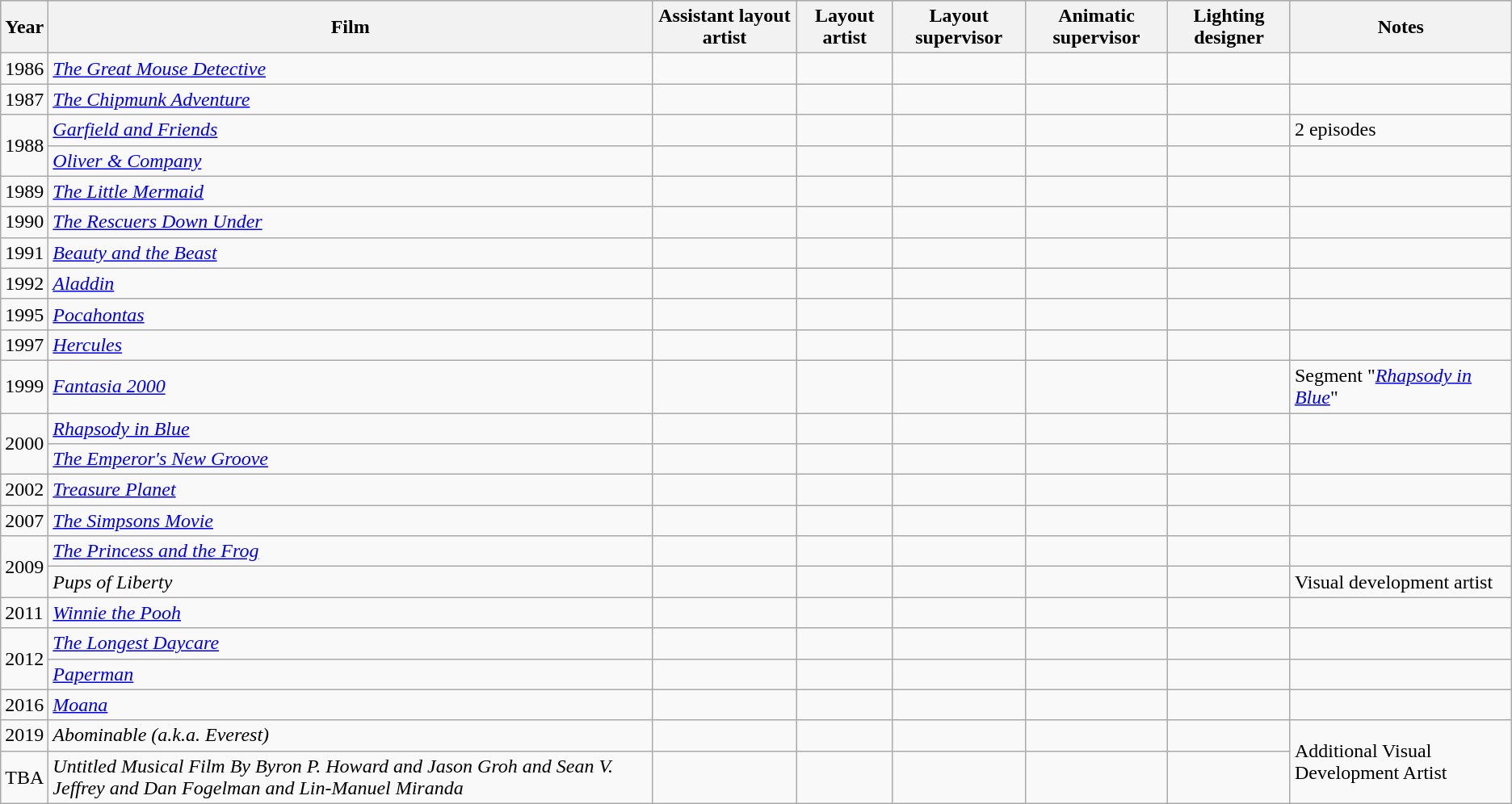<table class="wikitable">
<tr style="background:#b0c4de; text-align:center;">
<th>Year</th>
<th>Film</th>
<th>Assistant layout artist</th>
<th>Layout artist</th>
<th>Layout supervisor</th>
<th>Animatic supervisor</th>
<th>Lighting designer</th>
<th>Notes</th>
</tr>
<tr>
<td>1986</td>
<td><em><a href='#'>The Great Mouse Detective</a></em></td>
<td></td>
<td></td>
<td></td>
<td></td>
<td></td>
<td></td>
</tr>
<tr>
<td>1987</td>
<td><em><a href='#'>The Chipmunk Adventure</a></em></td>
<td></td>
<td></td>
<td></td>
<td></td>
<td></td>
<td></td>
</tr>
<tr>
<td rowspan="2">1988</td>
<td><em><a href='#'>Garfield and Friends</a></em></td>
<td></td>
<td></td>
<td></td>
<td></td>
<td></td>
<td>2 episodes</td>
</tr>
<tr>
<td><em><a href='#'>Oliver & Company</a></em></td>
<td></td>
<td></td>
<td></td>
<td></td>
<td></td>
<td></td>
</tr>
<tr>
<td>1989</td>
<td><em><a href='#'>The Little Mermaid</a></em></td>
<td></td>
<td></td>
<td></td>
<td></td>
<td></td>
<td></td>
</tr>
<tr>
<td>1990</td>
<td><em><a href='#'>The Rescuers Down Under</a></em></td>
<td></td>
<td></td>
<td></td>
<td></td>
<td></td>
<td></td>
</tr>
<tr>
<td>1991</td>
<td><em><a href='#'>Beauty and the Beast</a></em></td>
<td></td>
<td></td>
<td></td>
<td></td>
<td></td>
<td></td>
</tr>
<tr>
<td>1992</td>
<td><em><a href='#'>Aladdin</a></em></td>
<td></td>
<td></td>
<td></td>
<td></td>
<td></td>
<td></td>
</tr>
<tr>
<td>1995</td>
<td><em><a href='#'>Pocahontas</a></em></td>
<td></td>
<td></td>
<td></td>
<td></td>
<td></td>
<td></td>
</tr>
<tr>
<td>1997</td>
<td><em><a href='#'>Hercules</a></em></td>
<td></td>
<td></td>
<td></td>
<td></td>
<td></td>
<td></td>
</tr>
<tr>
<td>1999</td>
<td><em><a href='#'>Fantasia 2000</a></em></td>
<td></td>
<td></td>
<td></td>
<td></td>
<td></td>
<td>Segment "<em><a href='#'>Rhapsody in Blue</a></em>"</td>
</tr>
<tr>
<td rowspan="2">2000</td>
<td><em><a href='#'>Rhapsody in Blue</a></em></td>
<td></td>
<td></td>
<td></td>
<td></td>
<td></td>
<td></td>
</tr>
<tr>
<td><em><a href='#'>The Emperor's New Groove</a></em></td>
<td></td>
<td></td>
<td></td>
<td></td>
<td></td>
<td></td>
</tr>
<tr>
<td>2002</td>
<td><em><a href='#'>Treasure Planet</a></em></td>
<td></td>
<td></td>
<td></td>
<td></td>
<td></td>
<td></td>
</tr>
<tr>
<td>2007</td>
<td><em><a href='#'>The Simpsons Movie</a></em></td>
<td></td>
<td></td>
<td></td>
<td></td>
<td></td>
<td></td>
</tr>
<tr>
<td rowspan="2">2009</td>
<td><em><a href='#'>The Princess and the Frog</a></em></td>
<td></td>
<td></td>
<td></td>
<td></td>
<td></td>
<td></td>
</tr>
<tr>
<td><em>Pups of Liberty</em></td>
<td></td>
<td></td>
<td></td>
<td></td>
<td></td>
<td>Visual development artist</td>
</tr>
<tr>
<td>2011</td>
<td><em><a href='#'>Winnie the Pooh</a></em></td>
<td></td>
<td></td>
<td></td>
<td></td>
<td></td>
<td></td>
</tr>
<tr>
<td rowspan="2">2012</td>
<td><em><a href='#'>The Longest Daycare</a></em></td>
<td></td>
<td></td>
<td></td>
<td></td>
<td></td>
<td></td>
</tr>
<tr>
<td><em><a href='#'>Paperman</a></em></td>
<td></td>
<td></td>
<td></td>
<td></td>
<td></td>
<td></td>
</tr>
<tr>
<td>2016</td>
<td><em><a href='#'>Moana</a></em></td>
<td></td>
<td></td>
<td></td>
<td></td>
<td></td>
<td></td>
</tr>
<tr>
<td>2019</td>
<td><em>Abominable (a.k.a. Everest)</em></td>
<td></td>
<td></td>
<td></td>
<td></td>
<td></td>
<td rowspan="2">Additional Visual Development Artist</td>
</tr>
<tr>
<td>TBA</td>
<td><em>Untitled Musical Film By Byron P. Howard and Jason Groh and Sean V. Jeffrey and Dan Fogelman and Lin-Manuel Miranda</em></td>
<td></td>
<td></td>
<td></td>
<td></td>
<td></td>
</tr>
</table>
